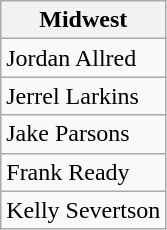<table class="wikitable" style="display: inline-table;">
<tr>
<th>Midwest</th>
</tr>
<tr>
<td>Jordan Allred</td>
</tr>
<tr>
<td>Jerrel Larkins</td>
</tr>
<tr>
<td>Jake Parsons</td>
</tr>
<tr>
<td>Frank Ready</td>
</tr>
<tr>
<td>Kelly Severtson</td>
</tr>
</table>
